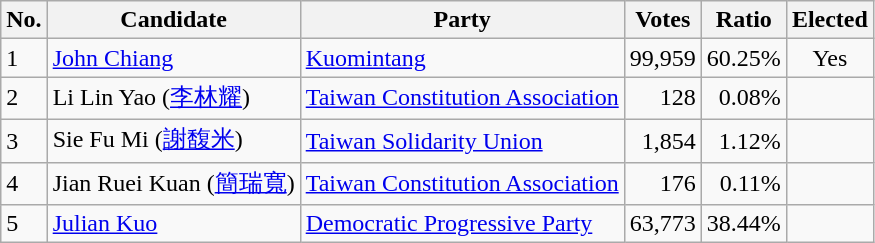<table class=wikitable>
<tr>
<th>No.</th>
<th>Candidate</th>
<th>Party</th>
<th>Votes</th>
<th>Ratio</th>
<th>Elected</th>
</tr>
<tr>
<td>1</td>
<td><a href='#'>John Chiang</a></td>
<td><a href='#'>Kuomintang</a></td>
<td align="right">99,959</td>
<td align="right">60.25%</td>
<td align="center">Yes</td>
</tr>
<tr>
<td>2</td>
<td>Li Lin Yao  (<a href='#'>李林耀</a>)</td>
<td><a href='#'>Taiwan Constitution Association</a></td>
<td align="right">128</td>
<td align="right">0.08%</td>
<td></td>
</tr>
<tr>
<td>3</td>
<td>Sie Fu Mi  (<a href='#'>謝馥米</a>)</td>
<td><a href='#'>Taiwan Solidarity Union</a></td>
<td align="right">1,854</td>
<td align="right">1.12%</td>
<td></td>
</tr>
<tr>
<td>4</td>
<td>Jian Ruei Kuan  (<a href='#'>簡瑞寬</a>)</td>
<td><a href='#'>Taiwan Constitution Association</a></td>
<td align="right">176</td>
<td align="right">0.11%</td>
<td></td>
</tr>
<tr>
<td>5</td>
<td><a href='#'>Julian Kuo</a></td>
<td><a href='#'>Democratic Progressive Party</a></td>
<td align="right">63,773</td>
<td align="right">38.44%</td>
<td></td>
</tr>
</table>
